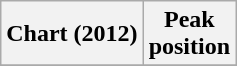<table class="wikitable plainrowheaders" style="text-align:center">
<tr>
<th scope="col">Chart (2012)</th>
<th scope="col">Peak<br>position</th>
</tr>
<tr>
</tr>
</table>
